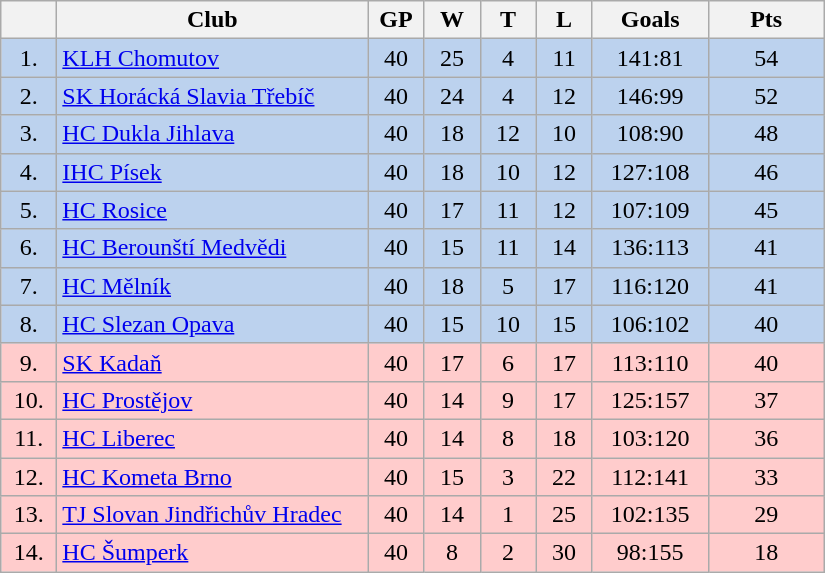<table class="wikitable">
<tr>
<th width="30"></th>
<th width="200">Club</th>
<th width="30">GP</th>
<th width="30">W</th>
<th width="30">T</th>
<th width="30">L</th>
<th width="70">Goals</th>
<th width="70">Pts</th>
</tr>
<tr bgcolor="#BCD2EE" align="center">
<td>1.</td>
<td align="left"><a href='#'>KLH Chomutov</a></td>
<td>40</td>
<td>25</td>
<td>4</td>
<td>11</td>
<td>141:81</td>
<td>54</td>
</tr>
<tr bgcolor="#BCD2EE" align="center">
<td>2.</td>
<td align="left"><a href='#'>SK Horácká Slavia Třebíč</a></td>
<td>40</td>
<td>24</td>
<td>4</td>
<td>12</td>
<td>146:99</td>
<td>52</td>
</tr>
<tr bgcolor="#BCD2EE" align="center">
<td>3.</td>
<td align="left"><a href='#'>HC Dukla Jihlava</a></td>
<td>40</td>
<td>18</td>
<td>12</td>
<td>10</td>
<td>108:90</td>
<td>48</td>
</tr>
<tr bgcolor="#BCD2EE" align="center">
<td>4.</td>
<td align="left"><a href='#'>IHC Písek</a></td>
<td>40</td>
<td>18</td>
<td>10</td>
<td>12</td>
<td>127:108</td>
<td>46</td>
</tr>
<tr bgcolor="#BCD2EE" align="center">
<td>5.</td>
<td align="left"><a href='#'>HC Rosice</a></td>
<td>40</td>
<td>17</td>
<td>11</td>
<td>12</td>
<td>107:109</td>
<td>45</td>
</tr>
<tr bgcolor="#BCD2EE" align="center">
<td>6.</td>
<td align="left"><a href='#'>HC Berounští Medvědi</a></td>
<td>40</td>
<td>15</td>
<td>11</td>
<td>14</td>
<td>136:113</td>
<td>41</td>
</tr>
<tr bgcolor="#BCD2EE" align="center">
<td>7.</td>
<td align="left"><a href='#'>HC Mělník</a></td>
<td>40</td>
<td>18</td>
<td>5</td>
<td>17</td>
<td>116:120</td>
<td>41</td>
</tr>
<tr bgcolor="#BCD2EE" align="center">
<td>8.</td>
<td align="left"><a href='#'>HC Slezan Opava</a></td>
<td>40</td>
<td>15</td>
<td>10</td>
<td>15</td>
<td>106:102</td>
<td>40</td>
</tr>
<tr bgcolor="#ffcccc" align="center">
<td>9.</td>
<td align="left"><a href='#'>SK Kadaň</a></td>
<td>40</td>
<td>17</td>
<td>6</td>
<td>17</td>
<td>113:110</td>
<td>40</td>
</tr>
<tr bgcolor="#ffcccc" align="center">
<td>10.</td>
<td align="left"><a href='#'>HC Prostějov</a></td>
<td>40</td>
<td>14</td>
<td>9</td>
<td>17</td>
<td>125:157</td>
<td>37</td>
</tr>
<tr bgcolor="#ffcccc" align="center">
<td>11.</td>
<td align="left"><a href='#'>HC Liberec</a></td>
<td>40</td>
<td>14</td>
<td>8</td>
<td>18</td>
<td>103:120</td>
<td>36</td>
</tr>
<tr bgcolor="#ffcccc" align="center">
<td>12.</td>
<td align="left"><a href='#'>HC Kometa Brno</a></td>
<td>40</td>
<td>15</td>
<td>3</td>
<td>22</td>
<td>112:141</td>
<td>33</td>
</tr>
<tr bgcolor="#ffcccc" align="center">
<td>13.</td>
<td align="left"><a href='#'>TJ Slovan Jindřichův Hradec</a></td>
<td>40</td>
<td>14</td>
<td>1</td>
<td>25</td>
<td>102:135</td>
<td>29</td>
</tr>
<tr bgcolor="#ffcccc" align="center">
<td>14.</td>
<td align="left"><a href='#'>HC Šumperk</a></td>
<td>40</td>
<td>8</td>
<td>2</td>
<td>30</td>
<td>98:155</td>
<td>18</td>
</tr>
</table>
